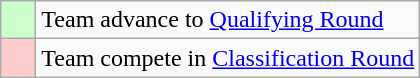<table class="wikitable">
<tr>
<td style="background: #ccffcc;">    </td>
<td>Team advance to <a href='#'>Qualifying Round</a></td>
</tr>
<tr>
<td style="background: #ffcccc;">    </td>
<td>Team compete in <a href='#'>Classification Round</a></td>
</tr>
</table>
